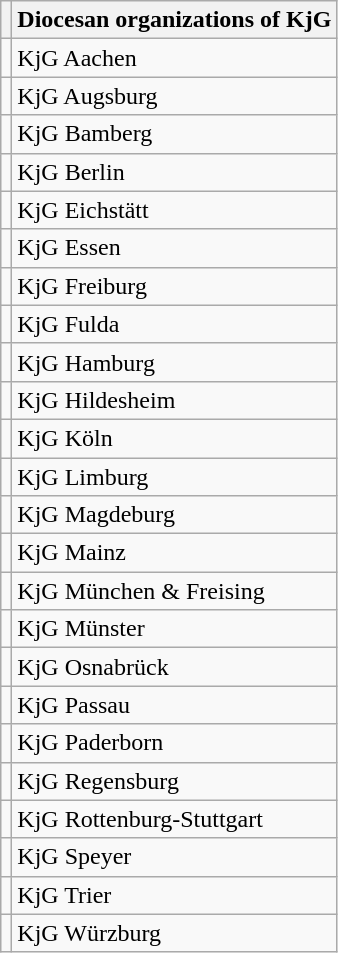<table class="wikitable sortable">
<tr>
<th></th>
<th>Diocesan organizations of KjG</th>
</tr>
<tr>
<td></td>
<td>KjG Aachen</td>
</tr>
<tr>
<td></td>
<td>KjG Augsburg</td>
</tr>
<tr>
<td></td>
<td>KjG Bamberg</td>
</tr>
<tr>
<td></td>
<td>KjG Berlin</td>
</tr>
<tr>
<td></td>
<td>KjG Eichstätt</td>
</tr>
<tr>
<td></td>
<td>KjG Essen</td>
</tr>
<tr>
<td></td>
<td>KjG Freiburg</td>
</tr>
<tr>
<td></td>
<td>KjG Fulda</td>
</tr>
<tr>
<td></td>
<td>KjG Hamburg</td>
</tr>
<tr>
<td></td>
<td>KjG Hildesheim</td>
</tr>
<tr>
<td></td>
<td>KjG Köln</td>
</tr>
<tr>
<td></td>
<td>KjG Limburg</td>
</tr>
<tr>
<td></td>
<td>KjG Magdeburg</td>
</tr>
<tr>
<td></td>
<td>KjG Mainz</td>
</tr>
<tr>
<td></td>
<td>KjG München & Freising</td>
</tr>
<tr>
<td></td>
<td>KjG Münster</td>
</tr>
<tr>
<td></td>
<td>KjG Osnabrück</td>
</tr>
<tr>
<td></td>
<td>KjG Passau</td>
</tr>
<tr>
<td></td>
<td>KjG Paderborn</td>
</tr>
<tr>
<td></td>
<td>KjG Regensburg</td>
</tr>
<tr>
<td></td>
<td>KjG Rottenburg-Stuttgart</td>
</tr>
<tr>
<td></td>
<td>KjG Speyer</td>
</tr>
<tr>
<td></td>
<td>KjG Trier</td>
</tr>
<tr>
<td></td>
<td>KjG Würzburg</td>
</tr>
</table>
